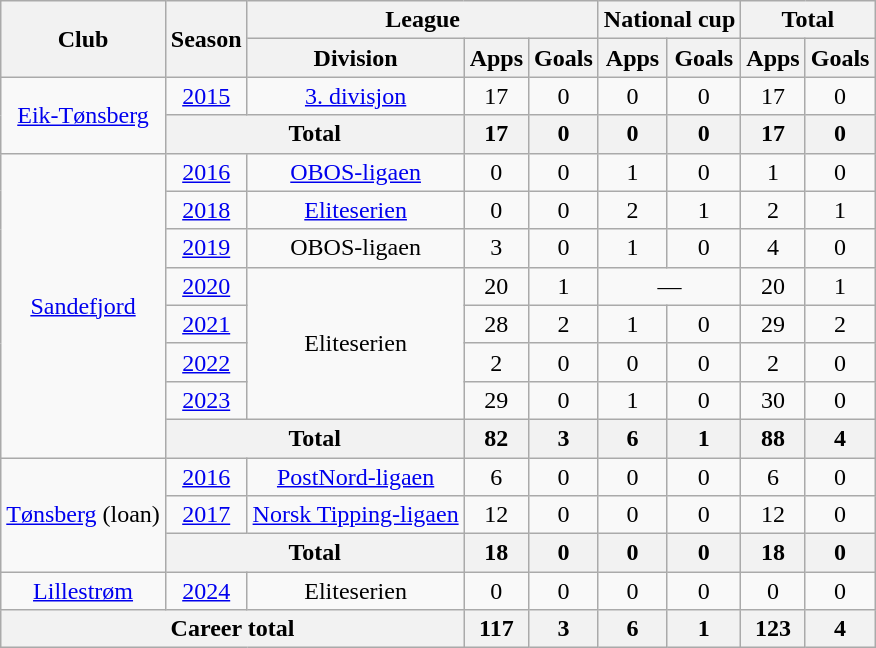<table class="wikitable" style="text-align: center;">
<tr>
<th rowspan="2">Club</th>
<th rowspan="2">Season</th>
<th colspan="3">League</th>
<th colspan="2">National cup</th>
<th colspan="2">Total</th>
</tr>
<tr>
<th>Division</th>
<th>Apps</th>
<th>Goals</th>
<th>Apps</th>
<th>Goals</th>
<th>Apps</th>
<th>Goals</th>
</tr>
<tr>
<td rowspan="2"><a href='#'>Eik-Tønsberg</a></td>
<td><a href='#'>2015</a></td>
<td><a href='#'>3. divisjon</a></td>
<td>17</td>
<td>0</td>
<td>0</td>
<td>0</td>
<td>17</td>
<td>0</td>
</tr>
<tr>
<th colspan="2">Total</th>
<th>17</th>
<th>0</th>
<th>0</th>
<th>0</th>
<th>17</th>
<th>0</th>
</tr>
<tr>
<td rowspan="8"><a href='#'>Sandefjord</a></td>
<td><a href='#'>2016</a></td>
<td><a href='#'>OBOS-ligaen</a></td>
<td>0</td>
<td>0</td>
<td>1</td>
<td>0</td>
<td>1</td>
<td>0</td>
</tr>
<tr>
<td><a href='#'>2018</a></td>
<td><a href='#'>Eliteserien</a></td>
<td>0</td>
<td>0</td>
<td>2</td>
<td>1</td>
<td>2</td>
<td>1</td>
</tr>
<tr>
<td><a href='#'>2019</a></td>
<td>OBOS-ligaen</td>
<td>3</td>
<td>0</td>
<td>1</td>
<td>0</td>
<td>4</td>
<td>0</td>
</tr>
<tr>
<td><a href='#'>2020</a></td>
<td rowspan="4">Eliteserien</td>
<td>20</td>
<td>1</td>
<td colspan="2">—</td>
<td>20</td>
<td>1</td>
</tr>
<tr>
<td><a href='#'>2021</a></td>
<td>28</td>
<td>2</td>
<td>1</td>
<td>0</td>
<td>29</td>
<td>2</td>
</tr>
<tr>
<td><a href='#'>2022</a></td>
<td>2</td>
<td>0</td>
<td>0</td>
<td>0</td>
<td>2</td>
<td>0</td>
</tr>
<tr>
<td><a href='#'>2023</a></td>
<td>29</td>
<td>0</td>
<td>1</td>
<td>0</td>
<td>30</td>
<td>0</td>
</tr>
<tr>
<th colspan="2">Total</th>
<th>82</th>
<th>3</th>
<th>6</th>
<th>1</th>
<th>88</th>
<th>4</th>
</tr>
<tr>
<td rowspan="3"><a href='#'>Tønsberg</a> (loan)</td>
<td><a href='#'>2016</a></td>
<td><a href='#'>PostNord-ligaen</a></td>
<td>6</td>
<td>0</td>
<td>0</td>
<td>0</td>
<td>6</td>
<td>0</td>
</tr>
<tr>
<td><a href='#'>2017</a></td>
<td><a href='#'>Norsk Tipping-ligaen</a></td>
<td>12</td>
<td>0</td>
<td>0</td>
<td>0</td>
<td>12</td>
<td>0</td>
</tr>
<tr>
<th colspan="2">Total</th>
<th>18</th>
<th>0</th>
<th>0</th>
<th>0</th>
<th>18</th>
<th>0</th>
</tr>
<tr>
<td><a href='#'>Lillestrøm</a></td>
<td><a href='#'>2024</a></td>
<td>Eliteserien</td>
<td>0</td>
<td>0</td>
<td>0</td>
<td>0</td>
<td>0</td>
<td>0</td>
</tr>
<tr>
<th colspan="3">Career total</th>
<th>117</th>
<th>3</th>
<th>6</th>
<th>1</th>
<th>123</th>
<th>4</th>
</tr>
</table>
